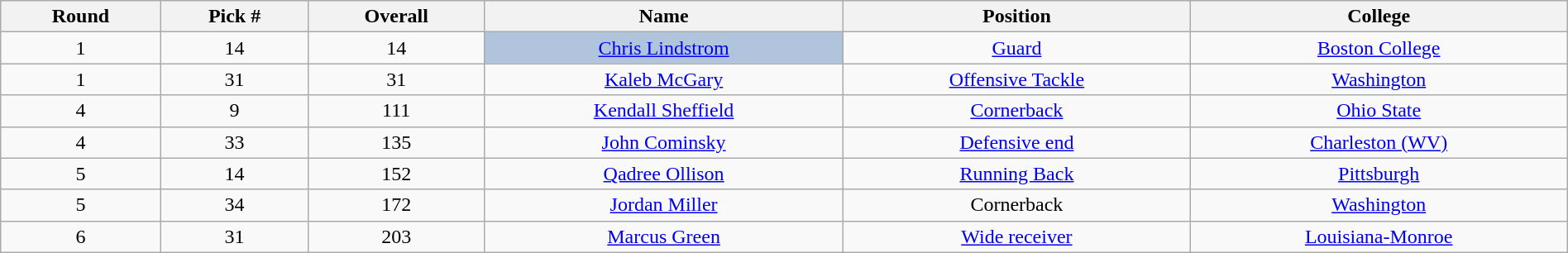<table class="wikitable sortable sortable" style="width: 100%; text-align:center">
<tr>
<th>Round</th>
<th>Pick #</th>
<th>Overall</th>
<th>Name</th>
<th>Position</th>
<th>College</th>
</tr>
<tr>
<td>1</td>
<td>14</td>
<td>14</td>
<td bgcolor=lightsteelblue><a href='#'>Chris Lindstrom</a></td>
<td><a href='#'>Guard</a></td>
<td><a href='#'>Boston College</a></td>
</tr>
<tr>
<td>1</td>
<td>31</td>
<td>31</td>
<td><a href='#'>Kaleb McGary</a></td>
<td><a href='#'>Offensive Tackle</a></td>
<td><a href='#'>Washington</a></td>
</tr>
<tr>
<td>4</td>
<td>9</td>
<td>111</td>
<td><a href='#'>Kendall Sheffield</a></td>
<td><a href='#'>Cornerback</a></td>
<td><a href='#'>Ohio State</a></td>
</tr>
<tr>
<td>4</td>
<td>33</td>
<td>135</td>
<td><a href='#'>John Cominsky</a></td>
<td><a href='#'>Defensive end</a></td>
<td><a href='#'>Charleston (WV)</a></td>
</tr>
<tr>
<td>5</td>
<td>14</td>
<td>152</td>
<td><a href='#'>Qadree Ollison</a></td>
<td><a href='#'>Running Back</a></td>
<td><a href='#'>Pittsburgh</a></td>
</tr>
<tr>
<td>5</td>
<td>34</td>
<td>172</td>
<td><a href='#'>Jordan Miller</a></td>
<td>Cornerback</td>
<td><a href='#'>Washington</a></td>
</tr>
<tr>
<td>6</td>
<td>31</td>
<td>203</td>
<td><a href='#'>Marcus Green</a></td>
<td><a href='#'>Wide receiver</a></td>
<td><a href='#'>Louisiana-Monroe</a></td>
</tr>
</table>
